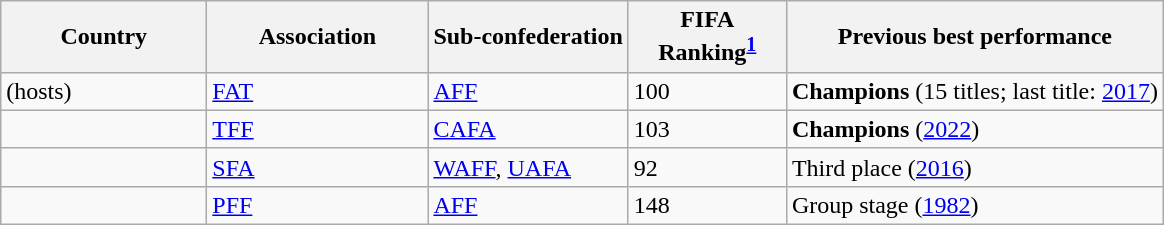<table class="wikitable sortable">
<tr>
<th style="width:130px;">Country</th>
<th style="width:140px;">Association</th>
<th>Sub-confederation</th>
<th style="width:98px;">FIFA Ranking<sup><a href='#'>1</a></sup></th>
<th>Previous best performance</th>
</tr>
<tr>
<td> (hosts)</td>
<td><a href='#'>FAT</a></td>
<td><a href='#'>AFF</a></td>
<td>100</td>
<td><strong>Champions</strong> (15 titles; last title: <a href='#'>2017</a>)</td>
</tr>
<tr>
<td></td>
<td><a href='#'>TFF</a></td>
<td><a href='#'>CAFA</a></td>
<td>103</td>
<td><strong>Champions</strong> (<a href='#'>2022</a>)</td>
</tr>
<tr>
<td></td>
<td><a href='#'>SFA</a></td>
<td><a href='#'>WAFF</a>, <a href='#'>UAFA</a></td>
<td>92</td>
<td>Third place (<a href='#'>2016</a>)</td>
</tr>
<tr>
<td></td>
<td><a href='#'>PFF</a></td>
<td><a href='#'>AFF</a></td>
<td>148</td>
<td>Group stage (<a href='#'>1982</a>)</td>
</tr>
</table>
